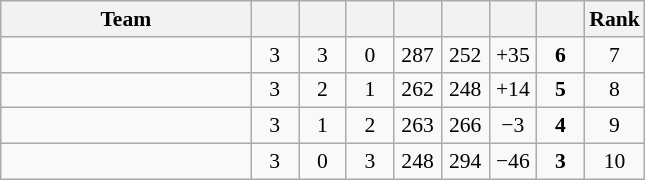<table class="wikitable" style="text-align: center; font-size:90% ">
<tr>
<th width=160>Team</th>
<th width=25></th>
<th width=25></th>
<th width=25></th>
<th width=25></th>
<th width=25></th>
<th width=25></th>
<th width=25></th>
<th width=25>Rank</th>
</tr>
<tr>
<td align=left></td>
<td>3</td>
<td>3</td>
<td>0</td>
<td>287</td>
<td>252</td>
<td>+35</td>
<td><strong>6</strong></td>
<td>7</td>
</tr>
<tr>
<td align=left></td>
<td>3</td>
<td>2</td>
<td>1</td>
<td>262</td>
<td>248</td>
<td>+14</td>
<td><strong>5</strong></td>
<td>8</td>
</tr>
<tr>
<td align=left></td>
<td>3</td>
<td>1</td>
<td>2</td>
<td>263</td>
<td>266</td>
<td>−3</td>
<td><strong>4</strong></td>
<td>9</td>
</tr>
<tr>
<td align=left></td>
<td>3</td>
<td>0</td>
<td>3</td>
<td>248</td>
<td>294</td>
<td>−46</td>
<td><strong>3</strong></td>
<td>10</td>
</tr>
</table>
